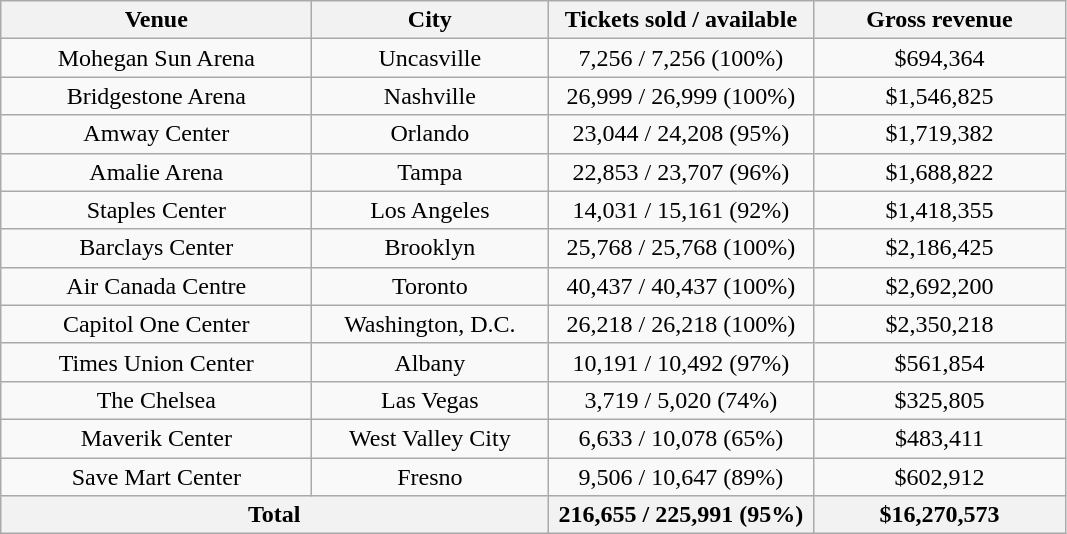<table class="wikitable" style="text-align:center;">
<tr>
<th rowspan="1" width="200">Venue</th>
<th rowspan="1" width="150">City</th>
<th rowspan="1" width="170">Tickets sold / available</th>
<th rowspan="1" width="160">Gross revenue</th>
</tr>
<tr>
<td>Mohegan Sun Arena</td>
<td>Uncasville</td>
<td>7,256 / 7,256 (100%)</td>
<td>$694,364</td>
</tr>
<tr>
<td>Bridgestone Arena</td>
<td>Nashville</td>
<td>26,999 / 26,999 (100%)</td>
<td>$1,546,825</td>
</tr>
<tr>
<td>Amway Center</td>
<td>Orlando</td>
<td>23,044 / 24,208 (95%)</td>
<td>$1,719,382</td>
</tr>
<tr>
<td>Amalie Arena</td>
<td>Tampa</td>
<td>22,853 / 23,707 (96%)</td>
<td>$1,688,822</td>
</tr>
<tr>
<td>Staples Center</td>
<td>Los Angeles</td>
<td>14,031 / 15,161 (92%)</td>
<td>$1,418,355</td>
</tr>
<tr>
<td>Barclays Center</td>
<td>Brooklyn</td>
<td>25,768 / 25,768 (100%)</td>
<td>$2,186,425</td>
</tr>
<tr>
<td>Air Canada Centre</td>
<td>Toronto</td>
<td>40,437 / 40,437 (100%)</td>
<td>$2,692,200</td>
</tr>
<tr>
<td>Capitol One Center</td>
<td>Washington, D.C.</td>
<td>26,218 / 26,218 (100%)</td>
<td>$2,350,218</td>
</tr>
<tr>
<td>Times Union Center</td>
<td>Albany</td>
<td>10,191 / 10,492 (97%)</td>
<td>$561,854</td>
</tr>
<tr>
<td>The Chelsea</td>
<td>Las Vegas</td>
<td>3,719 / 5,020 (74%)</td>
<td>$325,805</td>
</tr>
<tr>
<td>Maverik Center</td>
<td>West Valley City</td>
<td>6,633 / 10,078 (65%)</td>
<td>$483,411</td>
</tr>
<tr>
<td>Save Mart Center</td>
<td>Fresno</td>
<td>9,506 / 10,647 (89%)</td>
<td>$602,912</td>
</tr>
<tr>
<th colspan="2">Total</th>
<th>216,655 / 225,991 (95%)</th>
<th>$16,270,573</th>
</tr>
</table>
